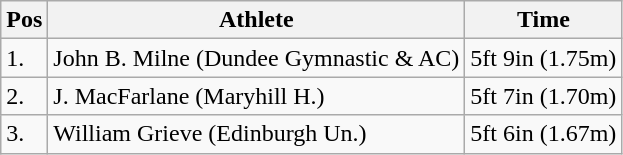<table class="wikitable">
<tr>
<th>Pos</th>
<th>Athlete</th>
<th>Time</th>
</tr>
<tr>
<td>1.</td>
<td>John B. Milne (Dundee Gymnastic & AC)</td>
<td>5ft 9in (1.75m)</td>
</tr>
<tr>
<td>2.</td>
<td>J. MacFarlane (Maryhill H.)</td>
<td>5ft 7in (1.70m)</td>
</tr>
<tr>
<td>3.</td>
<td>William Grieve (Edinburgh Un.)</td>
<td>5ft 6in (1.67m)</td>
</tr>
</table>
